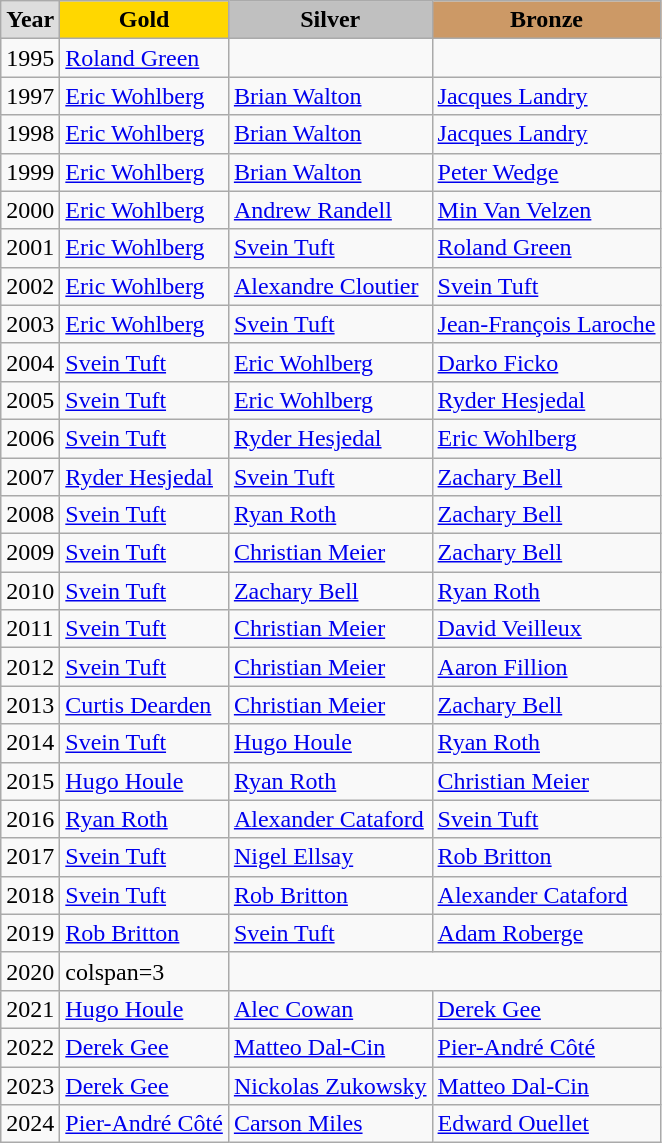<table class="wikitable" style="text-align:left;">
<tr>
<td style="background:#DDDDDD; font-weight:bold; text-align:center;">Year</td>
<td style="background:gold; font-weight:bold; text-align:center;">Gold</td>
<td style="background:silver; font-weight:bold; text-align:center;">Silver</td>
<td style="background:#cc9966; font-weight:bold; text-align:center;">Bronze</td>
</tr>
<tr>
<td>1995</td>
<td><a href='#'>Roland Green</a></td>
<td></td>
<td></td>
</tr>
<tr>
<td>1997</td>
<td><a href='#'>Eric Wohlberg</a></td>
<td><a href='#'>Brian Walton</a></td>
<td><a href='#'>Jacques Landry</a></td>
</tr>
<tr>
<td>1998</td>
<td><a href='#'>Eric Wohlberg</a></td>
<td><a href='#'>Brian Walton</a></td>
<td><a href='#'>Jacques Landry</a></td>
</tr>
<tr>
<td>1999</td>
<td><a href='#'>Eric Wohlberg</a></td>
<td><a href='#'>Brian Walton</a></td>
<td><a href='#'>Peter Wedge</a></td>
</tr>
<tr>
<td>2000</td>
<td><a href='#'>Eric Wohlberg</a></td>
<td><a href='#'>Andrew Randell</a></td>
<td><a href='#'>Min Van Velzen</a></td>
</tr>
<tr>
<td>2001</td>
<td><a href='#'>Eric Wohlberg</a></td>
<td><a href='#'>Svein Tuft</a></td>
<td><a href='#'>Roland Green</a></td>
</tr>
<tr>
<td>2002</td>
<td><a href='#'>Eric Wohlberg</a></td>
<td><a href='#'>Alexandre Cloutier</a></td>
<td><a href='#'>Svein Tuft</a></td>
</tr>
<tr>
<td>2003</td>
<td><a href='#'>Eric Wohlberg</a></td>
<td><a href='#'>Svein Tuft</a></td>
<td><a href='#'>Jean-François Laroche</a></td>
</tr>
<tr>
<td>2004</td>
<td><a href='#'>Svein Tuft</a></td>
<td><a href='#'>Eric Wohlberg</a></td>
<td><a href='#'>Darko Ficko</a></td>
</tr>
<tr>
<td>2005</td>
<td><a href='#'>Svein Tuft</a></td>
<td><a href='#'>Eric Wohlberg</a></td>
<td><a href='#'>Ryder Hesjedal</a></td>
</tr>
<tr>
<td>2006</td>
<td><a href='#'>Svein Tuft</a></td>
<td><a href='#'>Ryder Hesjedal</a></td>
<td><a href='#'>Eric Wohlberg</a></td>
</tr>
<tr>
<td>2007</td>
<td><a href='#'>Ryder Hesjedal</a></td>
<td><a href='#'>Svein Tuft</a></td>
<td><a href='#'>Zachary Bell</a></td>
</tr>
<tr>
<td>2008</td>
<td><a href='#'>Svein Tuft</a></td>
<td><a href='#'>Ryan Roth</a></td>
<td><a href='#'>Zachary Bell</a></td>
</tr>
<tr>
<td>2009</td>
<td><a href='#'>Svein Tuft</a></td>
<td><a href='#'>Christian Meier</a></td>
<td><a href='#'>Zachary Bell</a></td>
</tr>
<tr>
<td>2010</td>
<td><a href='#'>Svein Tuft</a></td>
<td><a href='#'>Zachary Bell</a></td>
<td><a href='#'>Ryan Roth</a></td>
</tr>
<tr>
<td>2011</td>
<td><a href='#'>Svein Tuft</a></td>
<td><a href='#'>Christian Meier</a></td>
<td><a href='#'>David Veilleux</a></td>
</tr>
<tr>
<td>2012</td>
<td><a href='#'>Svein Tuft</a></td>
<td><a href='#'>Christian Meier</a></td>
<td><a href='#'>Aaron Fillion</a></td>
</tr>
<tr>
<td>2013</td>
<td><a href='#'>Curtis Dearden</a></td>
<td><a href='#'>Christian Meier</a></td>
<td><a href='#'>Zachary Bell</a></td>
</tr>
<tr>
<td>2014</td>
<td><a href='#'>Svein Tuft</a></td>
<td><a href='#'>Hugo Houle</a></td>
<td><a href='#'>Ryan Roth</a></td>
</tr>
<tr>
<td>2015</td>
<td><a href='#'>Hugo Houle</a></td>
<td><a href='#'>Ryan Roth</a></td>
<td><a href='#'>Christian Meier</a></td>
</tr>
<tr>
<td>2016</td>
<td><a href='#'>Ryan Roth</a></td>
<td><a href='#'>Alexander Cataford</a></td>
<td><a href='#'>Svein Tuft</a></td>
</tr>
<tr>
<td>2017</td>
<td><a href='#'>Svein Tuft</a></td>
<td><a href='#'>Nigel Ellsay</a></td>
<td><a href='#'>Rob Britton</a></td>
</tr>
<tr>
<td>2018</td>
<td><a href='#'>Svein Tuft</a></td>
<td><a href='#'>Rob Britton</a></td>
<td><a href='#'>Alexander Cataford</a></td>
</tr>
<tr>
<td>2019</td>
<td><a href='#'>Rob Britton</a></td>
<td><a href='#'>Svein Tuft</a></td>
<td><a href='#'>Adam Roberge</a></td>
</tr>
<tr>
<td>2020</td>
<td>colspan=3 </td>
</tr>
<tr>
<td>2021</td>
<td><a href='#'>Hugo Houle</a></td>
<td><a href='#'>Alec Cowan</a></td>
<td><a href='#'>Derek Gee</a></td>
</tr>
<tr>
<td>2022</td>
<td><a href='#'>Derek Gee</a></td>
<td><a href='#'>Matteo Dal-Cin</a></td>
<td><a href='#'>Pier-André Côté</a></td>
</tr>
<tr>
<td>2023</td>
<td><a href='#'>Derek Gee</a></td>
<td><a href='#'>Nickolas Zukowsky</a></td>
<td><a href='#'>Matteo Dal-Cin</a></td>
</tr>
<tr>
<td>2024</td>
<td><a href='#'>Pier-André Côté</a></td>
<td><a href='#'>Carson Miles</a></td>
<td><a href='#'>Edward Ouellet</a></td>
</tr>
</table>
